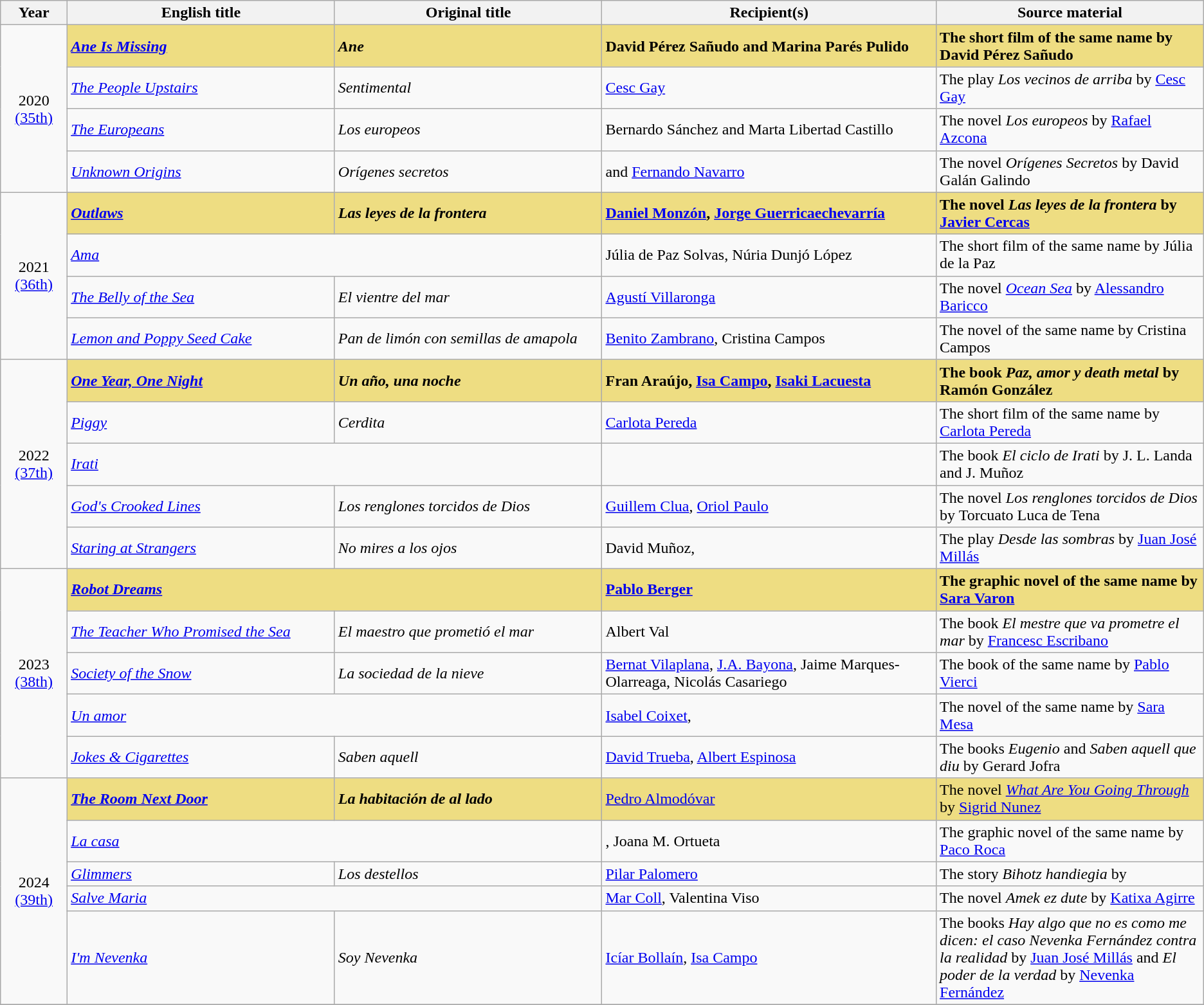<table class="wikitable sortable" style="text-align:left;"style="width:95%">
<tr>
<th scope="col" style="width:5%;">Year</th>
<th scope="col" style="width:20%;">English title</th>
<th scope="col" style="width:20%;">Original title</th>
<th scope="col" style="width:25%;">Recipient(s)</th>
<th scope="col" style="width:20%;">Source material</th>
</tr>
<tr>
<td rowspan="4" style="text-align:center;">2020<br><a href='#'>(35th)</a><br></td>
<td style="background:#eedd82;"><strong><em><a href='#'>Ane Is Missing</a></em></strong></td>
<td style="background:#eedd82;"><strong><em>Ane</em></strong></td>
<td style="background:#eedd82;"><strong>David Pérez Sañudo and Marina Parés Pulido</strong></td>
<td style="background:#eedd82;"><strong>The short film of the same name by David Pérez Sañudo</strong></td>
</tr>
<tr>
<td><em><a href='#'>The People Upstairs</a></em></td>
<td><em>Sentimental</em></td>
<td><a href='#'>Cesc Gay</a></td>
<td>The play <em>Los vecinos de arriba</em> by <a href='#'>Cesc Gay</a></td>
</tr>
<tr>
<td><em><a href='#'>The Europeans</a></em></td>
<td><em>Los europeos</em></td>
<td>Bernardo Sánchez and Marta Libertad Castillo</td>
<td>The novel <em>Los europeos</em> by <a href='#'>Rafael Azcona</a></td>
</tr>
<tr>
<td><em><a href='#'>Unknown Origins</a></em></td>
<td><em>Orígenes secretos</em></td>
<td> and <a href='#'>Fernando Navarro</a></td>
<td>The novel <em>Orígenes Secretos</em> by David Galán Galindo</td>
</tr>
<tr>
<td rowspan="4" style="text-align:center;">2021<br><a href='#'>(36th)</a><br></td>
<td style="background:#eedd82;"><strong><em><a href='#'>Outlaws</a></em></strong></td>
<td style="background:#eedd82;"><strong><em>Las leyes de la frontera</em></strong></td>
<td style="background:#eedd82;"><strong><a href='#'>Daniel Monzón</a>, <a href='#'>Jorge Guerricaechevarría</a></strong></td>
<td style="background:#eedd82;"><strong>The novel <em>Las leyes de la frontera</em> by <a href='#'>Javier Cercas</a></strong></td>
</tr>
<tr>
<td colspan="2"><em><a href='#'>Ama</a></em></td>
<td>Júlia de Paz Solvas, Núria Dunjó López</td>
<td>The short film of the same name by Júlia de la Paz</td>
</tr>
<tr>
<td><em><a href='#'>The Belly of the Sea</a></em></td>
<td><em>El vientre del mar</em></td>
<td><a href='#'>Agustí Villaronga</a></td>
<td>The novel <em><a href='#'>Ocean Sea</a></em> by <a href='#'>Alessandro Baricco</a></td>
</tr>
<tr>
<td><em><a href='#'>Lemon and Poppy Seed Cake</a></em></td>
<td><em>Pan de limón con semillas de amapola</em></td>
<td><a href='#'>Benito Zambrano</a>, Cristina Campos</td>
<td>The novel of the same name by Cristina Campos</td>
</tr>
<tr>
<td rowspan="5" style="text-align:center;">2022<br><a href='#'>(37th)</a><br></td>
<td style="background:#eedd82;"><strong><em><a href='#'>One Year, One Night</a></em></strong></td>
<td style="background:#eedd82;"><strong><em>Un año, una noche</em></strong></td>
<td style="background:#eedd82;"><strong>Fran Araújo, <a href='#'>Isa Campo</a>, <a href='#'>Isaki Lacuesta</a></strong></td>
<td style="background:#eedd82;"><strong>The book <em>Paz, amor y death metal</em> by Ramón González</strong></td>
</tr>
<tr>
<td><em><a href='#'>Piggy</a></em></td>
<td><em>Cerdita</em></td>
<td><a href='#'>Carlota Pereda</a></td>
<td>The short film of the same name by <a href='#'>Carlota Pereda</a></td>
</tr>
<tr>
<td colspan="2"><em><a href='#'>Irati</a></em></td>
<td></td>
<td>The book <em>El ciclo de Irati</em> by J. L. Landa and J. Muñoz</td>
</tr>
<tr>
<td><em><a href='#'>God's Crooked Lines</a></em></td>
<td><em>Los renglones torcidos de Dios</em></td>
<td><a href='#'>Guillem Clua</a>, <a href='#'>Oriol Paulo</a></td>
<td>The novel <em>Los renglones torcidos de Dios</em> by Torcuato Luca de Tena</td>
</tr>
<tr>
<td><em><a href='#'>Staring at Strangers</a></em></td>
<td><em>No mires a los ojos</em></td>
<td>David Muñoz, </td>
<td>The play <em>Desde las sombras</em> by <a href='#'>Juan José Millás</a></td>
</tr>
<tr>
<td rowspan="5" style="text-align:center;">2023<br><a href='#'>(38th)</a><br></td>
<td style="background:#eedd82;" colspan="2"><strong><em><a href='#'>Robot Dreams</a></em></strong></td>
<td style="background:#eedd82;"><strong><a href='#'>Pablo Berger</a></strong></td>
<td style="background:#eedd82;"><strong>The graphic novel of the same name by <a href='#'>Sara Varon</a></strong></td>
</tr>
<tr>
<td><em><a href='#'>The Teacher Who Promised the Sea</a></em></td>
<td><em>El maestro que prometió el mar</em></td>
<td>Albert Val</td>
<td>The book <em>El mestre que va prometre el mar</em> by <a href='#'>Francesc Escribano</a></td>
</tr>
<tr>
<td><em><a href='#'>Society of the Snow</a></em></td>
<td><em>La sociedad de la nieve</em></td>
<td><a href='#'>Bernat Vilaplana</a>, <a href='#'>J.A. Bayona</a>, Jaime Marques-Olarreaga, Nicolás Casariego</td>
<td>The book of the same name by <a href='#'>Pablo Vierci</a></td>
</tr>
<tr>
<td colspan="2"><em><a href='#'>Un amor</a></em></td>
<td><a href='#'>Isabel Coixet</a>, </td>
<td>The novel of the same name by <a href='#'>Sara Mesa</a></td>
</tr>
<tr>
<td><em><a href='#'>Jokes & Cigarettes</a></em></td>
<td><em>Saben aquell</em></td>
<td><a href='#'>David Trueba</a>, <a href='#'>Albert Espinosa</a></td>
<td>The books <em>Eugenio</em> and <em>Saben aquell que diu</em> by Gerard Jofra</td>
</tr>
<tr>
<td rowspan="5" style="text-align:center;">2024<br><a href='#'>(39th)</a><br></td>
<td style="background:#eedd82;"><strong><em><a href='#'>The Room Next Door</a></em></strong></td>
<td style="background:#eedd82;"><strong><em>La habitación de al lado<strong></td>
<td style="background:#eedd82;"></strong><a href='#'>Pedro Almodóvar</a><strong></td>
<td style="background:#eedd82;"></strong>The novel <em><a href='#'>What Are You Going Through</a></em> by <a href='#'>Sigrid Nunez</a><strong></td>
</tr>
<tr>
<td colspan="2"><em><a href='#'>La casa</a></em></td>
<td>, Joana M. Ortueta</td>
<td>The graphic novel of the same name by <a href='#'>Paco Roca</a></td>
</tr>
<tr>
<td><em><a href='#'>Glimmers</a></em></td>
<td><em>Los destellos</em></td>
<td><a href='#'>Pilar Palomero</a></td>
<td>The story <em>Bihotz handiegia</em> by </td>
</tr>
<tr>
<td colspan="2"><em><a href='#'>Salve Maria</a></em></td>
<td><a href='#'>Mar Coll</a>, Valentina Viso</td>
<td>The novel <em>Amek ez dute</em> by <a href='#'>Katixa Agirre</a></td>
</tr>
<tr>
<td><em><a href='#'>I'm Nevenka</a></em></td>
<td><em>Soy Nevenka</em></td>
<td><a href='#'>Icíar Bollaín</a>, <a href='#'>Isa Campo</a></td>
<td>The books <em>Hay algo que no es como me dicen: el caso Nevenka Fernández contra la realidad</em> by <a href='#'>Juan José Millás</a> and <em>El poder de la verdad</em> by <a href='#'>Nevenka Fernández</a></td>
</tr>
<tr>
</tr>
</table>
